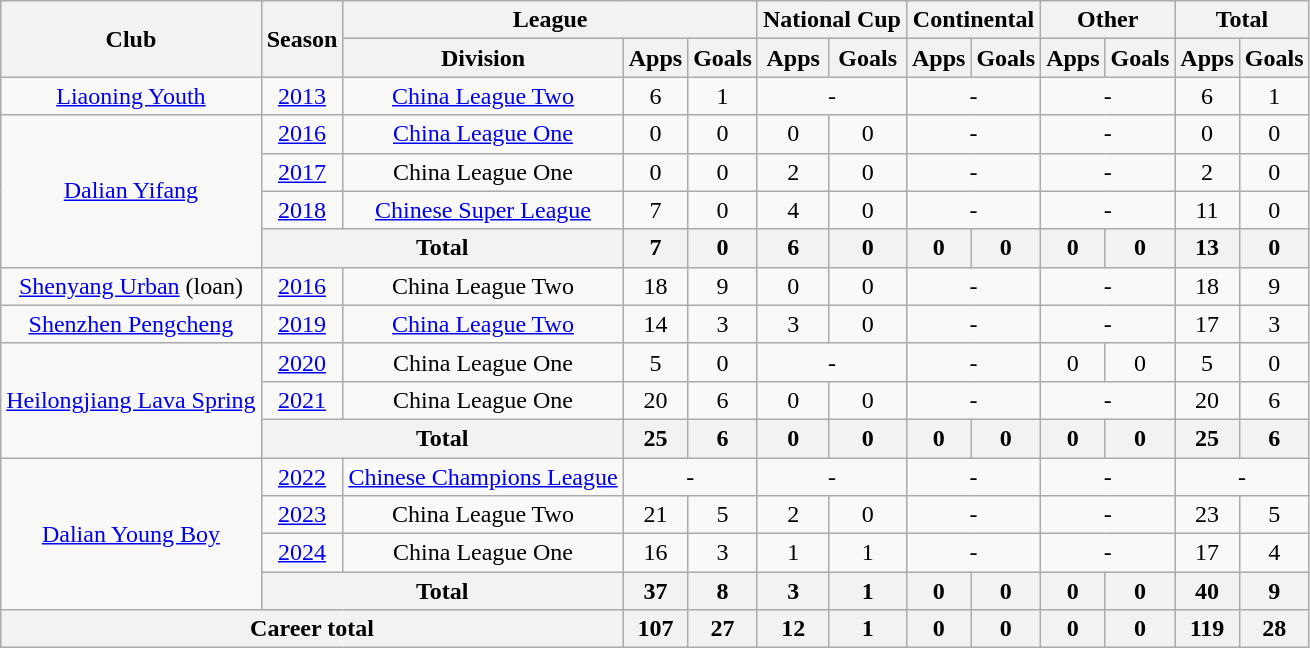<table class="wikitable" style="text-align: center">
<tr>
<th rowspan="2">Club</th>
<th rowspan="2">Season</th>
<th colspan="3">League</th>
<th colspan="2">National Cup</th>
<th colspan="2">Continental</th>
<th colspan="2">Other</th>
<th colspan="2">Total</th>
</tr>
<tr>
<th>Division</th>
<th>Apps</th>
<th>Goals</th>
<th>Apps</th>
<th>Goals</th>
<th>Apps</th>
<th>Goals</th>
<th>Apps</th>
<th>Goals</th>
<th>Apps</th>
<th>Goals</th>
</tr>
<tr>
<td><a href='#'>Liaoning Youth</a></td>
<td><a href='#'>2013</a></td>
<td><a href='#'>China League Two</a></td>
<td>6</td>
<td>1</td>
<td colspan="2">-</td>
<td colspan="2">-</td>
<td colspan="2">-</td>
<td>6</td>
<td>1</td>
</tr>
<tr>
<td rowspan=4><a href='#'>Dalian Yifang</a></td>
<td><a href='#'>2016</a></td>
<td><a href='#'>China League One</a></td>
<td>0</td>
<td>0</td>
<td>0</td>
<td>0</td>
<td colspan="2">-</td>
<td colspan="2">-</td>
<td>0</td>
<td>0</td>
</tr>
<tr>
<td><a href='#'>2017</a></td>
<td>China League One</td>
<td>0</td>
<td>0</td>
<td>2</td>
<td>0</td>
<td colspan="2">-</td>
<td colspan="2">-</td>
<td>2</td>
<td>0</td>
</tr>
<tr>
<td><a href='#'>2018</a></td>
<td><a href='#'>Chinese Super League</a></td>
<td>7</td>
<td>0</td>
<td>4</td>
<td>0</td>
<td colspan="2">-</td>
<td colspan="2">-</td>
<td>11</td>
<td>0</td>
</tr>
<tr>
<th colspan="2"><strong>Total</strong></th>
<th>7</th>
<th>0</th>
<th>6</th>
<th>0</th>
<th>0</th>
<th>0</th>
<th>0</th>
<th>0</th>
<th>13</th>
<th>0</th>
</tr>
<tr>
<td><a href='#'>Shenyang Urban</a> (loan)</td>
<td><a href='#'>2016</a></td>
<td>China League Two</td>
<td>18</td>
<td>9</td>
<td>0</td>
<td>0</td>
<td colspan="2">-</td>
<td colspan="2">-</td>
<td>18</td>
<td>9</td>
</tr>
<tr>
<td><a href='#'>Shenzhen Pengcheng</a></td>
<td><a href='#'>2019</a></td>
<td rowspan="1"><a href='#'>China League Two</a></td>
<td>14</td>
<td>3</td>
<td>3</td>
<td>0</td>
<td colspan="2">-</td>
<td colspan="2">-</td>
<td>17</td>
<td>3</td>
</tr>
<tr>
<td rowspan=3><a href='#'>Heilongjiang Lava Spring</a></td>
<td><a href='#'>2020</a></td>
<td>China League One</td>
<td>5</td>
<td>0</td>
<td colspan="2">-</td>
<td colspan="2">-</td>
<td>0</td>
<td>0</td>
<td>5</td>
<td>0</td>
</tr>
<tr>
<td><a href='#'>2021</a></td>
<td>China League One</td>
<td>20</td>
<td>6</td>
<td>0</td>
<td>0</td>
<td colspan="2">-</td>
<td colspan="2">-</td>
<td>20</td>
<td>6</td>
</tr>
<tr>
<th colspan="2"><strong>Total</strong></th>
<th>25</th>
<th>6</th>
<th>0</th>
<th>0</th>
<th>0</th>
<th>0</th>
<th>0</th>
<th>0</th>
<th>25</th>
<th>6</th>
</tr>
<tr>
<td rowspan=4><a href='#'>Dalian Young Boy</a></td>
<td><a href='#'>2022</a></td>
<td><a href='#'>Chinese Champions League</a></td>
<td colspan="2">-</td>
<td colspan="2">-</td>
<td colspan="2">-</td>
<td colspan="2">-</td>
<td colspan="2">-</td>
</tr>
<tr>
<td><a href='#'>2023</a></td>
<td>China League Two</td>
<td>21</td>
<td>5</td>
<td>2</td>
<td>0</td>
<td colspan="2">-</td>
<td colspan="2">-</td>
<td>23</td>
<td>5</td>
</tr>
<tr>
<td><a href='#'>2024</a></td>
<td>China League One</td>
<td>16</td>
<td>3</td>
<td>1</td>
<td>1</td>
<td colspan="2">-</td>
<td colspan="2">-</td>
<td>17</td>
<td>4</td>
</tr>
<tr>
<th colspan="2"><strong>Total</strong></th>
<th>37</th>
<th>8</th>
<th>3</th>
<th>1</th>
<th>0</th>
<th>0</th>
<th>0</th>
<th>0</th>
<th>40</th>
<th>9</th>
</tr>
<tr>
<th colspan=3>Career total</th>
<th>107</th>
<th>27</th>
<th>12</th>
<th>1</th>
<th>0</th>
<th>0</th>
<th>0</th>
<th>0</th>
<th>119</th>
<th>28</th>
</tr>
</table>
